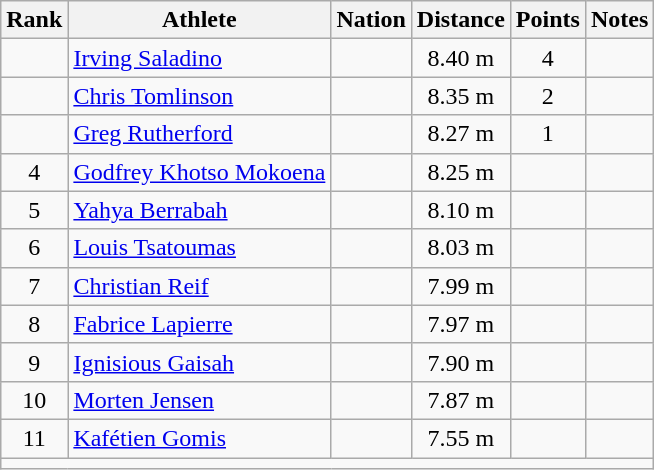<table class="wikitable mw-datatable sortable" style="text-align:center;">
<tr>
<th>Rank</th>
<th>Athlete</th>
<th>Nation</th>
<th>Distance</th>
<th>Points</th>
<th>Notes</th>
</tr>
<tr>
<td></td>
<td align=left><a href='#'>Irving Saladino</a></td>
<td align=left></td>
<td>8.40 m </td>
<td>4</td>
<td></td>
</tr>
<tr>
<td></td>
<td align=left><a href='#'>Chris Tomlinson</a></td>
<td align=left></td>
<td>8.35 m </td>
<td>2</td>
<td><strong></strong></td>
</tr>
<tr>
<td></td>
<td align=left><a href='#'>Greg Rutherford</a></td>
<td align=left></td>
<td>8.27 m </td>
<td>1</td>
<td></td>
</tr>
<tr>
<td>4</td>
<td align=left><a href='#'>Godfrey Khotso Mokoena</a></td>
<td align=left></td>
<td>8.25 m </td>
<td></td>
<td></td>
</tr>
<tr>
<td>5</td>
<td align=left><a href='#'>Yahya Berrabah</a></td>
<td align=left></td>
<td>8.10 m </td>
<td></td>
<td></td>
</tr>
<tr>
<td>6</td>
<td align=left><a href='#'>Louis Tsatoumas</a></td>
<td align=left></td>
<td>8.03 m </td>
<td></td>
<td></td>
</tr>
<tr>
<td>7</td>
<td align=left><a href='#'>Christian Reif</a></td>
<td align=left></td>
<td>7.99 m </td>
<td></td>
<td></td>
</tr>
<tr>
<td>8</td>
<td align=left><a href='#'>Fabrice Lapierre</a></td>
<td align=left></td>
<td>7.97 m </td>
<td></td>
<td></td>
</tr>
<tr>
<td>9</td>
<td align=left><a href='#'>Ignisious Gaisah</a></td>
<td align=left></td>
<td>7.90 m </td>
<td></td>
<td></td>
</tr>
<tr>
<td>10</td>
<td align=left><a href='#'>Morten Jensen</a></td>
<td align=left></td>
<td>7.87 m </td>
<td></td>
<td></td>
</tr>
<tr>
<td>11</td>
<td align=left><a href='#'>Kafétien Gomis</a></td>
<td align=left></td>
<td>7.55 m </td>
<td></td>
<td></td>
</tr>
<tr class="sortbottom">
<td colspan=6></td>
</tr>
</table>
